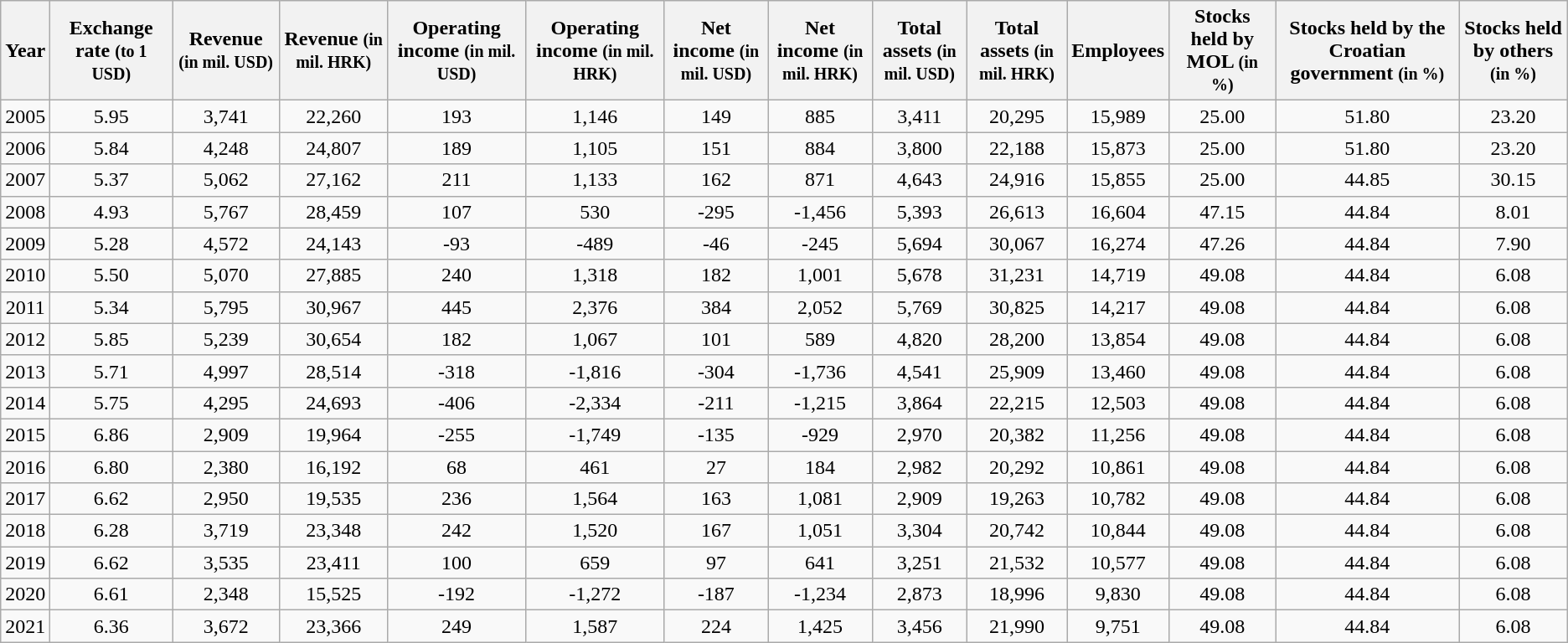<table class="wikitable" style="text-align: center;">
<tr>
<th>Year</th>
<th>Exchange rate <small>(to 1 USD)</small></th>
<th>Revenue <small>(in mil. USD)</small></th>
<th>Revenue <small>(in mil. HRK)</small></th>
<th>Operating income <small>(in mil. USD)</small></th>
<th>Operating income <small>(in mil. HRK)</small></th>
<th>Net income <small>(in mil. USD)</small></th>
<th>Net income <small>(in mil. HRK)</small></th>
<th>Total assets <small>(in mil. USD)</small></th>
<th>Total assets <small>(in mil. HRK)</small></th>
<th>Employees</th>
<th>Stocks held by MOL <small>(in %)</small></th>
<th>Stocks held by the Croatian government <small>(in %)</small></th>
<th>Stocks held by others <small>(in %)</small></th>
</tr>
<tr>
<td>2005</td>
<td>5.95</td>
<td>3,741</td>
<td>22,260</td>
<td>193</td>
<td>1,146</td>
<td>149</td>
<td>885</td>
<td>3,411</td>
<td>20,295</td>
<td>15,989</td>
<td>25.00</td>
<td>51.80</td>
<td>23.20</td>
</tr>
<tr>
<td>2006</td>
<td>5.84</td>
<td>4,248</td>
<td>24,807</td>
<td>189</td>
<td>1,105</td>
<td>151</td>
<td>884</td>
<td>3,800</td>
<td>22,188</td>
<td>15,873</td>
<td>25.00</td>
<td>51.80</td>
<td>23.20</td>
</tr>
<tr>
<td>2007</td>
<td>5.37</td>
<td>5,062</td>
<td>27,162</td>
<td>211</td>
<td>1,133</td>
<td>162</td>
<td>871</td>
<td>4,643</td>
<td>24,916</td>
<td>15,855</td>
<td>25.00</td>
<td>44.85</td>
<td>30.15</td>
</tr>
<tr>
<td>2008</td>
<td>4.93</td>
<td>5,767</td>
<td>28,459</td>
<td>107</td>
<td>530</td>
<td>-295</td>
<td>-1,456</td>
<td>5,393</td>
<td>26,613</td>
<td>16,604</td>
<td>47.15</td>
<td>44.84</td>
<td>8.01</td>
</tr>
<tr>
<td>2009</td>
<td>5.28</td>
<td>4,572</td>
<td>24,143</td>
<td>-93</td>
<td>-489</td>
<td>-46</td>
<td>-245</td>
<td>5,694</td>
<td>30,067</td>
<td>16,274</td>
<td>47.26</td>
<td>44.84</td>
<td>7.90</td>
</tr>
<tr>
<td>2010</td>
<td>5.50</td>
<td>5,070</td>
<td>27,885</td>
<td>240</td>
<td>1,318</td>
<td>182</td>
<td>1,001</td>
<td>5,678</td>
<td>31,231</td>
<td>14,719</td>
<td>49.08</td>
<td>44.84</td>
<td>6.08</td>
</tr>
<tr>
<td>2011</td>
<td>5.34</td>
<td>5,795</td>
<td>30,967</td>
<td>445</td>
<td>2,376</td>
<td>384</td>
<td>2,052</td>
<td>5,769</td>
<td>30,825</td>
<td>14,217</td>
<td>49.08</td>
<td>44.84</td>
<td>6.08</td>
</tr>
<tr>
<td>2012</td>
<td>5.85</td>
<td>5,239</td>
<td>30,654</td>
<td>182</td>
<td>1,067</td>
<td>101</td>
<td>589</td>
<td>4,820</td>
<td>28,200</td>
<td>13,854</td>
<td>49.08</td>
<td>44.84</td>
<td>6.08</td>
</tr>
<tr>
<td>2013</td>
<td>5.71</td>
<td>4,997</td>
<td>28,514</td>
<td>-318</td>
<td>-1,816</td>
<td>-304</td>
<td>-1,736</td>
<td>4,541</td>
<td>25,909</td>
<td>13,460</td>
<td>49.08</td>
<td>44.84</td>
<td>6.08</td>
</tr>
<tr>
<td>2014</td>
<td>5.75</td>
<td>4,295</td>
<td>24,693</td>
<td>-406</td>
<td>-2,334</td>
<td>-211</td>
<td>-1,215</td>
<td>3,864</td>
<td>22,215</td>
<td>12,503</td>
<td>49.08</td>
<td>44.84</td>
<td>6.08</td>
</tr>
<tr>
<td>2015</td>
<td>6.86</td>
<td>2,909</td>
<td>19,964</td>
<td>-255</td>
<td>-1,749</td>
<td>-135</td>
<td>-929</td>
<td>2,970</td>
<td>20,382</td>
<td>11,256</td>
<td>49.08</td>
<td>44.84</td>
<td>6.08</td>
</tr>
<tr>
<td>2016</td>
<td>6.80</td>
<td>2,380</td>
<td>16,192</td>
<td>68</td>
<td>461</td>
<td>27</td>
<td>184</td>
<td>2,982</td>
<td>20,292</td>
<td>10,861</td>
<td>49.08</td>
<td>44.84</td>
<td>6.08</td>
</tr>
<tr>
<td>2017</td>
<td>6.62</td>
<td>2,950</td>
<td>19,535</td>
<td>236</td>
<td>1,564</td>
<td>163</td>
<td>1,081</td>
<td>2,909</td>
<td>19,263</td>
<td>10,782</td>
<td>49.08</td>
<td>44.84</td>
<td>6.08</td>
</tr>
<tr>
<td>2018</td>
<td>6.28</td>
<td>3,719</td>
<td>23,348</td>
<td>242</td>
<td>1,520</td>
<td>167</td>
<td>1,051</td>
<td>3,304</td>
<td>20,742</td>
<td>10,844</td>
<td>49.08</td>
<td>44.84</td>
<td>6.08</td>
</tr>
<tr>
<td>2019</td>
<td>6.62</td>
<td>3,535</td>
<td>23,411</td>
<td>100</td>
<td>659</td>
<td>97</td>
<td>641</td>
<td>3,251</td>
<td>21,532</td>
<td>10,577</td>
<td>49.08</td>
<td>44.84</td>
<td>6.08</td>
</tr>
<tr>
<td>2020</td>
<td>6.61</td>
<td>2,348</td>
<td>15,525</td>
<td>-192</td>
<td>-1,272</td>
<td>-187</td>
<td>-1,234</td>
<td>2,873</td>
<td>18,996</td>
<td>9,830</td>
<td>49.08</td>
<td>44.84</td>
<td>6.08</td>
</tr>
<tr>
<td>2021</td>
<td>6.36</td>
<td>3,672</td>
<td>23,366</td>
<td>249</td>
<td>1,587</td>
<td>224</td>
<td>1,425</td>
<td>3,456</td>
<td>21,990</td>
<td>9,751</td>
<td>49.08</td>
<td>44.84</td>
<td>6.08</td>
</tr>
</table>
